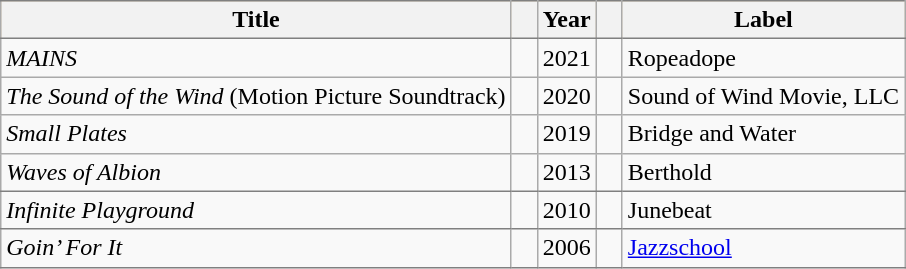<table class="wikitable">
<tr style="background:#ffdead;">
<th align="left" style="border-bottom:1px solid grey; border-top:1px solid grey;">Title</th>
<th width="10" style="border-bottom:1px solid grey; border-top:1px solid grey;"></th>
<th align="left" style="border-bottom:1px solid grey; border-top:1px solid grey;">Year</th>
<th width="10" style="border-bottom:1px solid grey; border-top:1px solid grey;"></th>
<th align="left" style="border-bottom:1px solid grey; border-top:1px solid grey;">Label</th>
</tr>
<tr>
<td><em>MAINS</em></td>
<td></td>
<td>2021</td>
<td></td>
<td>Ropeadope</td>
</tr>
<tr>
<td><em>The Sound of the Wind</em> (Motion Picture Soundtrack)</td>
<td></td>
<td>2020</td>
<td></td>
<td>Sound of Wind Movie, LLC</td>
</tr>
<tr>
<td><em>Small Plates</em></td>
<td></td>
<td>2019</td>
<td></td>
<td>Bridge and Water</td>
</tr>
<tr>
<td style="border-bottom:1px solid grey;"><em>Waves of Albion</em></td>
<td style="border-bottom:1px solid grey;"></td>
<td style="border-bottom:1px solid grey;">2013</td>
<td style="border-bottom:1px solid grey;"></td>
<td style="border-bottom:1px solid grey;">Berthold</td>
</tr>
<tr>
<td style="border-bottom:1px solid grey;"><em>Infinite Playground</em></td>
<td style="border-bottom:1px solid grey;"></td>
<td style="border-bottom:1px solid grey;">2010</td>
<td style="border-bottom:1px solid grey;"></td>
<td style="border-bottom:1px solid grey;">Junebeat</td>
</tr>
<tr>
<td style="border-bottom:1px solid grey;"><em>Goin’ For It</em></td>
<td style="border-bottom:1px solid grey;"></td>
<td style="border-bottom:1px solid grey;">2006</td>
<td style="border-bottom:1px solid grey;"></td>
<td style="border-bottom:1px solid grey;"><a href='#'>Jazzschool</a></td>
</tr>
</table>
